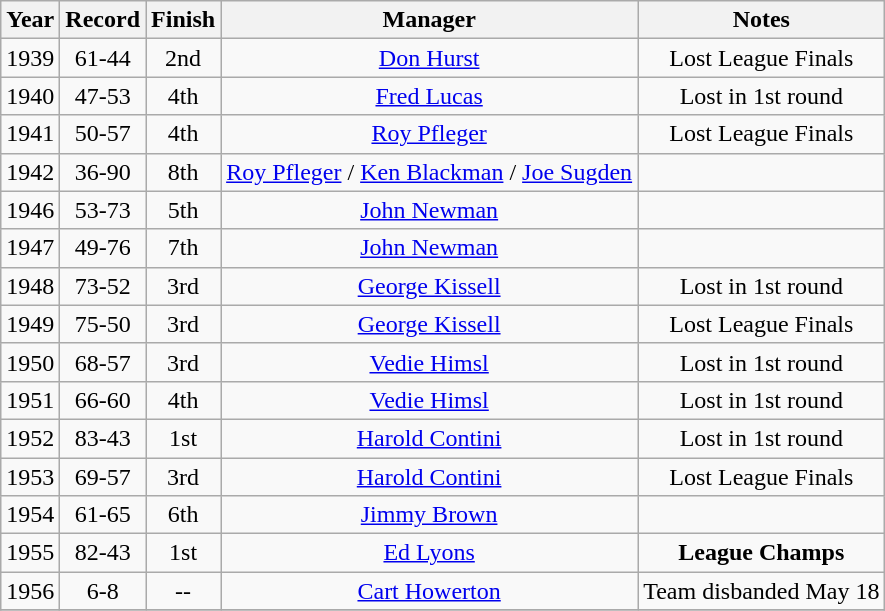<table class="wikitable">
<tr>
<th>Year</th>
<th>Record</th>
<th>Finish</th>
<th>Manager</th>
<th>Notes</th>
</tr>
<tr align=center>
<td>1939</td>
<td>61-44</td>
<td>2nd</td>
<td><a href='#'>Don Hurst</a></td>
<td>Lost League Finals</td>
</tr>
<tr align=center>
<td>1940</td>
<td>47-53</td>
<td>4th</td>
<td><a href='#'>Fred Lucas</a></td>
<td>Lost in 1st round</td>
</tr>
<tr align=center>
<td>1941</td>
<td>50-57</td>
<td>4th</td>
<td><a href='#'>Roy Pfleger</a></td>
<td>Lost League Finals</td>
</tr>
<tr align=center>
<td>1942</td>
<td>36-90</td>
<td>8th</td>
<td><a href='#'>Roy Pfleger</a> / <a href='#'>Ken Blackman</a> / <a href='#'>Joe Sugden</a></td>
<td></td>
</tr>
<tr align=center>
<td>1946</td>
<td>53-73</td>
<td>5th</td>
<td><a href='#'>John Newman</a></td>
<td></td>
</tr>
<tr align=center>
<td>1947</td>
<td>49-76</td>
<td>7th</td>
<td><a href='#'>John Newman</a></td>
<td></td>
</tr>
<tr align=center>
<td>1948</td>
<td>73-52</td>
<td>3rd</td>
<td><a href='#'>George Kissell</a></td>
<td>Lost in 1st round</td>
</tr>
<tr align=center>
<td>1949</td>
<td>75-50</td>
<td>3rd</td>
<td><a href='#'>George Kissell</a></td>
<td>Lost League Finals</td>
</tr>
<tr align=center>
<td>1950</td>
<td>68-57</td>
<td>3rd</td>
<td><a href='#'>Vedie Himsl</a></td>
<td>Lost in 1st round</td>
</tr>
<tr align=center>
<td>1951</td>
<td>66-60</td>
<td>4th</td>
<td><a href='#'>Vedie Himsl</a></td>
<td>Lost in 1st round</td>
</tr>
<tr align=center>
<td>1952</td>
<td>83-43</td>
<td>1st</td>
<td><a href='#'>Harold Contini</a></td>
<td>Lost in 1st round</td>
</tr>
<tr align=center>
<td>1953</td>
<td>69-57</td>
<td>3rd</td>
<td><a href='#'>Harold Contini</a></td>
<td>Lost League Finals</td>
</tr>
<tr align=center>
<td>1954</td>
<td>61-65</td>
<td>6th</td>
<td><a href='#'>Jimmy Brown</a></td>
<td></td>
</tr>
<tr align=center>
<td>1955</td>
<td>82-43</td>
<td>1st</td>
<td><a href='#'>Ed Lyons</a></td>
<td><strong>League Champs</strong></td>
</tr>
<tr align=center>
<td>1956</td>
<td>6-8</td>
<td>--</td>
<td><a href='#'>Cart Howerton</a></td>
<td>Team disbanded May 18</td>
</tr>
<tr align=center>
</tr>
</table>
